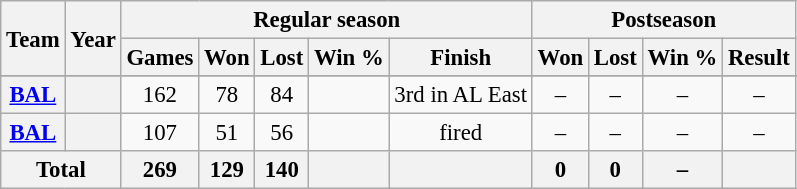<table class="wikitable" style="font-size: 95%; text-align:center;">
<tr>
<th rowspan="2">Team</th>
<th rowspan="2">Year</th>
<th colspan="5">Regular season</th>
<th colspan="4">Postseason</th>
</tr>
<tr>
<th>Games</th>
<th>Won</th>
<th>Lost</th>
<th>Win %</th>
<th>Finish</th>
<th>Won</th>
<th>Lost</th>
<th>Win %</th>
<th>Result</th>
</tr>
<tr>
</tr>
<tr>
<th><a href='#'>BAL</a></th>
<th></th>
<td>162</td>
<td>78</td>
<td>84</td>
<td></td>
<td>3rd in AL East</td>
<td>–</td>
<td>–</td>
<td>–</td>
<td>–</td>
</tr>
<tr>
<th><a href='#'>BAL</a></th>
<th></th>
<td>107</td>
<td>51</td>
<td>56</td>
<td></td>
<td>fired</td>
<td>–</td>
<td>–</td>
<td>–</td>
<td>–</td>
</tr>
<tr>
<th colspan="2">Total</th>
<th>269</th>
<th>129</th>
<th>140</th>
<th></th>
<th></th>
<th>0</th>
<th>0</th>
<th>–</th>
<th></th>
</tr>
</table>
